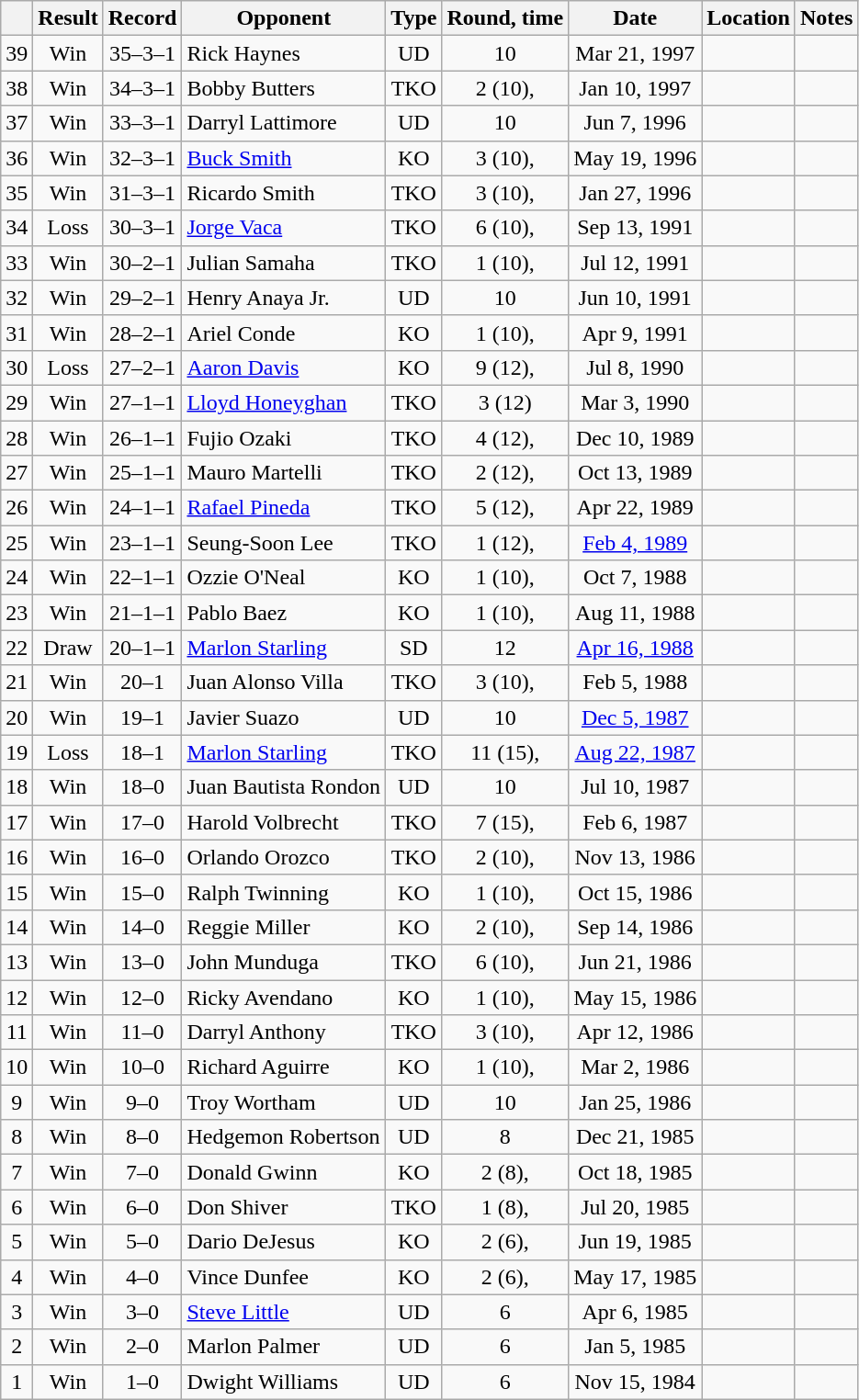<table class=wikitable style=text-align:center>
<tr>
<th></th>
<th>Result</th>
<th>Record</th>
<th>Opponent</th>
<th>Type</th>
<th>Round, time</th>
<th>Date</th>
<th>Location</th>
<th>Notes</th>
</tr>
<tr>
<td>39</td>
<td>Win</td>
<td>35–3–1</td>
<td align=left>Rick Haynes</td>
<td>UD</td>
<td>10</td>
<td>Mar 21, 1997</td>
<td align=left></td>
<td align=left></td>
</tr>
<tr>
<td>38</td>
<td>Win</td>
<td>34–3–1</td>
<td align=left>Bobby Butters</td>
<td>TKO</td>
<td>2 (10), </td>
<td>Jan 10, 1997</td>
<td align=left></td>
<td align=left></td>
</tr>
<tr>
<td>37</td>
<td>Win</td>
<td>33–3–1</td>
<td align=left>Darryl Lattimore</td>
<td>UD</td>
<td>10</td>
<td>Jun 7, 1996</td>
<td align=left></td>
<td align=left></td>
</tr>
<tr>
<td>36</td>
<td>Win</td>
<td>32–3–1</td>
<td align=left><a href='#'>Buck Smith</a></td>
<td>KO</td>
<td>3 (10), </td>
<td>May 19, 1996</td>
<td align=left></td>
<td align=left></td>
</tr>
<tr>
<td>35</td>
<td>Win</td>
<td>31–3–1</td>
<td align=left>Ricardo Smith</td>
<td>TKO</td>
<td>3 (10), </td>
<td>Jan 27, 1996</td>
<td align=left></td>
<td align=left></td>
</tr>
<tr>
<td>34</td>
<td>Loss</td>
<td>30–3–1</td>
<td align=left><a href='#'>Jorge Vaca</a></td>
<td>TKO</td>
<td>6 (10), </td>
<td>Sep 13, 1991</td>
<td align=left></td>
<td align=left></td>
</tr>
<tr>
<td>33</td>
<td>Win</td>
<td>30–2–1</td>
<td align=left>Julian Samaha</td>
<td>TKO</td>
<td>1 (10), </td>
<td>Jul 12, 1991</td>
<td align=left></td>
<td align=left></td>
</tr>
<tr>
<td>32</td>
<td>Win</td>
<td>29–2–1</td>
<td align=left>Henry Anaya Jr.</td>
<td>UD</td>
<td>10</td>
<td>Jun 10, 1991</td>
<td align=left></td>
<td align=left></td>
</tr>
<tr>
<td>31</td>
<td>Win</td>
<td>28–2–1</td>
<td align=left>Ariel Conde</td>
<td>KO</td>
<td>1 (10), </td>
<td>Apr 9, 1991</td>
<td align=left></td>
<td align=left></td>
</tr>
<tr>
<td>30</td>
<td>Loss</td>
<td>27–2–1</td>
<td align=left><a href='#'>Aaron Davis</a></td>
<td>KO</td>
<td>9 (12), </td>
<td>Jul 8, 1990</td>
<td align=left></td>
<td align=left></td>
</tr>
<tr>
<td>29</td>
<td>Win</td>
<td>27–1–1</td>
<td align=left><a href='#'>Lloyd Honeyghan</a></td>
<td>TKO</td>
<td>3 (12)</td>
<td>Mar 3, 1990</td>
<td align=left></td>
<td align=left></td>
</tr>
<tr>
<td>28</td>
<td>Win</td>
<td>26–1–1</td>
<td align=left>Fujio Ozaki</td>
<td>TKO</td>
<td>4 (12), </td>
<td>Dec 10, 1989</td>
<td align=left></td>
<td align=left></td>
</tr>
<tr>
<td>27</td>
<td>Win</td>
<td>25–1–1</td>
<td align=left>Mauro Martelli</td>
<td>TKO</td>
<td>2 (12), </td>
<td>Oct 13, 1989</td>
<td align=left></td>
<td align=left></td>
</tr>
<tr>
<td>26</td>
<td>Win</td>
<td>24–1–1</td>
<td align=left><a href='#'>Rafael Pineda</a></td>
<td>TKO</td>
<td>5 (12), </td>
<td>Apr 22, 1989</td>
<td align=left></td>
<td align=left></td>
</tr>
<tr>
<td>25</td>
<td>Win</td>
<td>23–1–1</td>
<td align=left>Seung-Soon Lee</td>
<td>TKO</td>
<td>1 (12), </td>
<td><a href='#'>Feb 4, 1989</a></td>
<td align=left></td>
<td align=left></td>
</tr>
<tr>
<td>24</td>
<td>Win</td>
<td>22–1–1</td>
<td align=left>Ozzie O'Neal</td>
<td>KO</td>
<td>1 (10), </td>
<td>Oct 7, 1988</td>
<td align=left></td>
<td align=left></td>
</tr>
<tr>
<td>23</td>
<td>Win</td>
<td>21–1–1</td>
<td align=left>Pablo Baez</td>
<td>KO</td>
<td>1 (10), </td>
<td>Aug 11, 1988</td>
<td align=left></td>
<td align=left></td>
</tr>
<tr>
<td>22</td>
<td>Draw</td>
<td>20–1–1</td>
<td align=left><a href='#'>Marlon Starling</a></td>
<td>SD</td>
<td>12</td>
<td><a href='#'>Apr 16, 1988</a></td>
<td align=left></td>
<td align=left></td>
</tr>
<tr>
<td>21</td>
<td>Win</td>
<td>20–1</td>
<td align=left>Juan Alonso Villa</td>
<td>TKO</td>
<td>3 (10), </td>
<td>Feb 5, 1988</td>
<td align=left></td>
<td align=left></td>
</tr>
<tr>
<td>20</td>
<td>Win</td>
<td>19–1</td>
<td align=left>Javier Suazo</td>
<td>UD</td>
<td>10</td>
<td><a href='#'>Dec 5, 1987</a></td>
<td align=left></td>
<td align=left></td>
</tr>
<tr>
<td>19</td>
<td>Loss</td>
<td>18–1</td>
<td align=left><a href='#'>Marlon Starling</a></td>
<td>TKO</td>
<td>11 (15), </td>
<td><a href='#'>Aug 22, 1987</a></td>
<td align=left></td>
<td align=left></td>
</tr>
<tr>
<td>18</td>
<td>Win</td>
<td>18–0</td>
<td align=left>Juan Bautista Rondon</td>
<td>UD</td>
<td>10</td>
<td>Jul 10, 1987</td>
<td align=left></td>
<td align=left></td>
</tr>
<tr>
<td>17</td>
<td>Win</td>
<td>17–0</td>
<td align=left>Harold Volbrecht</td>
<td>TKO</td>
<td>7 (15), </td>
<td>Feb 6, 1987</td>
<td align=left></td>
<td align=left></td>
</tr>
<tr>
<td>16</td>
<td>Win</td>
<td>16–0</td>
<td align=left>Orlando Orozco</td>
<td>TKO</td>
<td>2 (10), </td>
<td>Nov 13, 1986</td>
<td align=left></td>
<td align=left></td>
</tr>
<tr>
<td>15</td>
<td>Win</td>
<td>15–0</td>
<td align=left>Ralph Twinning</td>
<td>KO</td>
<td>1 (10), </td>
<td>Oct 15, 1986</td>
<td align=left></td>
<td align=left></td>
</tr>
<tr>
<td>14</td>
<td>Win</td>
<td>14–0</td>
<td align=left>Reggie Miller</td>
<td>KO</td>
<td>2 (10), </td>
<td>Sep 14, 1986</td>
<td align=left></td>
<td align=left></td>
</tr>
<tr>
<td>13</td>
<td>Win</td>
<td>13–0</td>
<td align=left>John Munduga</td>
<td>TKO</td>
<td>6 (10), </td>
<td>Jun 21, 1986</td>
<td align=left></td>
<td align=left></td>
</tr>
<tr>
<td>12</td>
<td>Win</td>
<td>12–0</td>
<td align=left>Ricky Avendano</td>
<td>KO</td>
<td>1 (10), </td>
<td>May 15, 1986</td>
<td align=left></td>
<td align=left></td>
</tr>
<tr>
<td>11</td>
<td>Win</td>
<td>11–0</td>
<td align=left>Darryl Anthony</td>
<td>TKO</td>
<td>3 (10), </td>
<td>Apr 12, 1986</td>
<td align=left></td>
<td align=left></td>
</tr>
<tr>
<td>10</td>
<td>Win</td>
<td>10–0</td>
<td align=left>Richard Aguirre</td>
<td>KO</td>
<td>1 (10), </td>
<td>Mar 2, 1986</td>
<td align=left></td>
<td align=left></td>
</tr>
<tr>
<td>9</td>
<td>Win</td>
<td>9–0</td>
<td align=left>Troy Wortham</td>
<td>UD</td>
<td>10</td>
<td>Jan 25, 1986</td>
<td align=left></td>
<td align=left></td>
</tr>
<tr>
<td>8</td>
<td>Win</td>
<td>8–0</td>
<td align=left>Hedgemon Robertson</td>
<td>UD</td>
<td>8</td>
<td>Dec 21, 1985</td>
<td align=left></td>
<td align=left></td>
</tr>
<tr>
<td>7</td>
<td>Win</td>
<td>7–0</td>
<td align=left>Donald Gwinn</td>
<td>KO</td>
<td>2 (8), </td>
<td>Oct 18, 1985</td>
<td align=left></td>
<td align=left></td>
</tr>
<tr>
<td>6</td>
<td>Win</td>
<td>6–0</td>
<td align=left>Don Shiver</td>
<td>TKO</td>
<td>1 (8), </td>
<td>Jul 20, 1985</td>
<td align=left></td>
<td align=left></td>
</tr>
<tr>
<td>5</td>
<td>Win</td>
<td>5–0</td>
<td align=left>Dario DeJesus</td>
<td>KO</td>
<td>2 (6), </td>
<td>Jun 19, 1985</td>
<td align=left></td>
<td align=left></td>
</tr>
<tr>
<td>4</td>
<td>Win</td>
<td>4–0</td>
<td align=left>Vince Dunfee</td>
<td>KO</td>
<td>2 (6), </td>
<td>May 17, 1985</td>
<td align=left></td>
<td align=left></td>
</tr>
<tr>
<td>3</td>
<td>Win</td>
<td>3–0</td>
<td align=left><a href='#'>Steve Little</a></td>
<td>UD</td>
<td>6</td>
<td>Apr 6, 1985</td>
<td align=left></td>
<td align=left></td>
</tr>
<tr>
<td>2</td>
<td>Win</td>
<td>2–0</td>
<td align=left>Marlon Palmer</td>
<td>UD</td>
<td>6</td>
<td>Jan 5, 1985</td>
<td align=left></td>
<td align=left></td>
</tr>
<tr>
<td>1</td>
<td>Win</td>
<td>1–0</td>
<td align=left>Dwight Williams</td>
<td>UD</td>
<td>6</td>
<td>Nov 15, 1984</td>
<td align=left></td>
<td align=left></td>
</tr>
</table>
